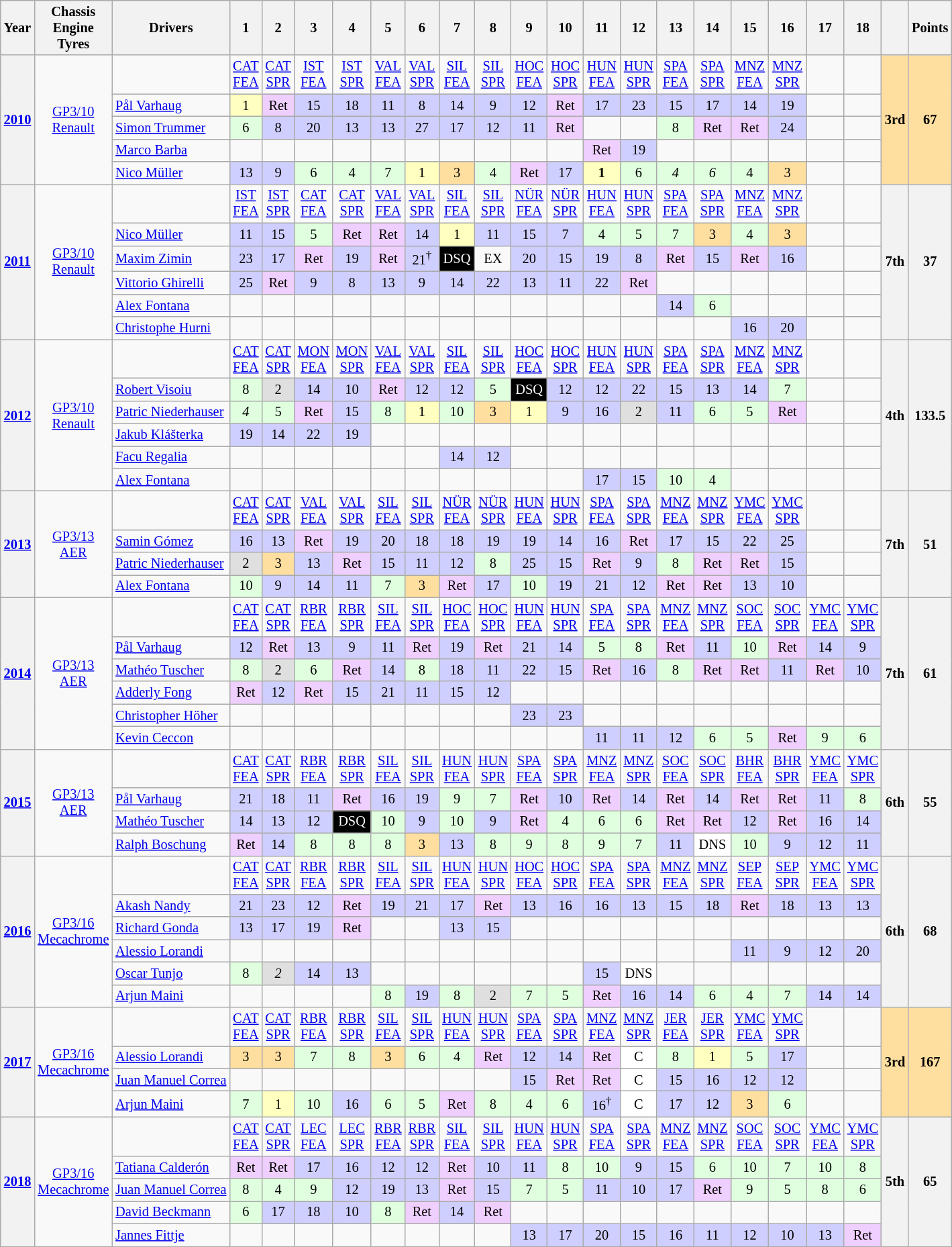<table class="wikitable" style="text-align:center; font-size:85%;">
<tr>
<th>Year</th>
<th>Chassis<br>Engine<br>Tyres</th>
<th>Drivers</th>
<th>1</th>
<th>2</th>
<th>3</th>
<th>4</th>
<th>5</th>
<th>6</th>
<th>7</th>
<th>8</th>
<th>9</th>
<th>10</th>
<th>11</th>
<th>12</th>
<th>13</th>
<th>14</th>
<th>15</th>
<th>16</th>
<th>17</th>
<th>18</th>
<th></th>
<th>Points</th>
</tr>
<tr>
<th rowspan=5><a href='#'>2010</a></th>
<td rowspan=5><a href='#'>GP3/10</a><br><a href='#'>Renault</a><br></td>
<td></td>
<td><a href='#'>CAT<br>FEA</a></td>
<td><a href='#'>CAT<br>SPR</a></td>
<td><a href='#'>IST<br>FEA</a></td>
<td><a href='#'>IST<br>SPR</a></td>
<td><a href='#'>VAL<br>FEA</a></td>
<td><a href='#'>VAL<br>SPR</a></td>
<td><a href='#'>SIL<br>FEA</a></td>
<td><a href='#'>SIL<br>SPR</a></td>
<td><a href='#'>HOC<br>FEA</a></td>
<td><a href='#'>HOC<br>SPR</a></td>
<td><a href='#'>HUN<br>FEA</a></td>
<td><a href='#'>HUN<br>SPR</a></td>
<td><a href='#'>SPA<br>FEA</a></td>
<td><a href='#'>SPA<br>SPR</a></td>
<td><a href='#'>MNZ<br>FEA</a></td>
<td><a href='#'>MNZ<br>SPR</a></td>
<td></td>
<td></td>
<th rowspan=5 style="background:#FFDF9F;">3rd</th>
<th rowspan=5 style="background:#FFDF9F;">67</th>
</tr>
<tr>
<td align="left"> <a href='#'>Pål Varhaug</a></td>
<td bgcolor="#FFFFBF">1</td>
<td bgcolor="#EFCFFF">Ret</td>
<td bgcolor="#CFCFFF">15</td>
<td bgcolor="#CFCFFF">18</td>
<td bgcolor="#CFCFFF">11</td>
<td bgcolor="#CFCFFF">8</td>
<td bgcolor="#CFCFFF">14</td>
<td bgcolor="#CFCFFF">9</td>
<td bgcolor="#CFCFFF">12</td>
<td bgcolor="#EFCFFF">Ret</td>
<td bgcolor="#CFCFFF">17</td>
<td bgcolor="#CFCFFF">23</td>
<td bgcolor="#CFCFFF">15</td>
<td bgcolor="#CFCFFF">17</td>
<td bgcolor="#CFCFFF">14</td>
<td bgcolor="#CFCFFF">19</td>
<td></td>
<td></td>
</tr>
<tr>
<td align="left"> <a href='#'>Simon Trummer</a></td>
<td bgcolor="#DFFFDF">6</td>
<td bgcolor="#CFCFFF">8</td>
<td bgcolor="#CFCFFF">20</td>
<td bgcolor="#CFCFFF">13</td>
<td bgcolor="#CFCFFF">13</td>
<td bgcolor="#CFCFFF">27</td>
<td bgcolor="#CFCFFF">17</td>
<td bgcolor="#CFCFFF">12</td>
<td bgcolor="#CFCFFF">11</td>
<td bgcolor="#EFCFFF">Ret</td>
<td></td>
<td></td>
<td bgcolor="#DFFFDF">8</td>
<td bgcolor="#EFCFFF">Ret</td>
<td bgcolor="#EFCFFF">Ret</td>
<td bgcolor="#CFCFFF">24</td>
<td></td>
<td></td>
</tr>
<tr>
<td align="left"> <a href='#'>Marco Barba</a></td>
<td></td>
<td></td>
<td></td>
<td></td>
<td></td>
<td></td>
<td></td>
<td></td>
<td></td>
<td></td>
<td bgcolor="#EFCFFF">Ret</td>
<td bgcolor="#CFCFFF">19</td>
<td></td>
<td></td>
<td></td>
<td></td>
<td></td>
<td></td>
</tr>
<tr>
<td align="left"> <a href='#'>Nico Müller</a></td>
<td bgcolor="#CFCFFF">13</td>
<td bgcolor="#CFCFFF">9</td>
<td bgcolor="#DFFFDF">6</td>
<td bgcolor="#DFFFDF">4</td>
<td bgcolor="#DFFFDF">7</td>
<td bgcolor="#FFFFBF">1</td>
<td bgcolor="#FFDF9F">3</td>
<td bgcolor="#DFFFDF">4</td>
<td bgcolor="#EFCFFF">Ret</td>
<td bgcolor="#CFCFFF">17</td>
<td bgcolor="#FFFFBF"><strong>1</strong></td>
<td bgcolor="#DFFFDF">6</td>
<td bgcolor="#DFFFDF"><em>4</em></td>
<td bgcolor="#DFFFDF"><em>6</em></td>
<td bgcolor="#DFFFDF">4</td>
<td bgcolor="#FFDF9F">3</td>
<td></td>
<td></td>
</tr>
<tr>
<th rowspan=6><a href='#'>2011</a></th>
<td rowspan=6><a href='#'>GP3/10</a><br><a href='#'>Renault</a><br></td>
<td></td>
<td><a href='#'>IST<br>FEA</a></td>
<td><a href='#'>IST<br>SPR</a></td>
<td><a href='#'>CAT<br>FEA</a></td>
<td><a href='#'>CAT<br>SPR</a></td>
<td><a href='#'>VAL<br>FEA</a></td>
<td><a href='#'>VAL<br>SPR</a></td>
<td><a href='#'>SIL<br>FEA</a></td>
<td><a href='#'>SIL<br>SPR</a></td>
<td><a href='#'>NÜR<br>FEA</a></td>
<td><a href='#'>NÜR<br>SPR</a></td>
<td><a href='#'>HUN<br>FEA</a></td>
<td><a href='#'>HUN<br>SPR</a></td>
<td><a href='#'>SPA<br>FEA</a></td>
<td><a href='#'>SPA<br>SPR</a></td>
<td><a href='#'>MNZ<br>FEA</a></td>
<td><a href='#'>MNZ<br>SPR</a></td>
<td></td>
<td></td>
<th rowspan=6>7th</th>
<th rowspan=6>37</th>
</tr>
<tr>
<td align="left"> <a href='#'>Nico Müller</a></td>
<td bgcolor="#CFCFFF">11</td>
<td bgcolor="#CFCFFF">15</td>
<td bgcolor="#DFFFDF">5</td>
<td bgcolor="#EFCFFF">Ret</td>
<td bgcolor="#EFCFFF">Ret</td>
<td bgcolor="#CFCFFF">14</td>
<td bgcolor="#FFFFBF">1</td>
<td bgcolor="#CFCFFF">11</td>
<td bgcolor="#CFCFFF">15</td>
<td bgcolor="#CFCFFF">7</td>
<td bgcolor="#DFFFDF">4</td>
<td bgcolor="#DFFFDF">5</td>
<td bgcolor="#DFFFDF">7</td>
<td bgcolor="#FFDF9F">3</td>
<td bgcolor="#DFFFDF">4</td>
<td bgcolor="#FFDF9F">3</td>
<td></td>
<td></td>
</tr>
<tr>
<td align="left"> <a href='#'>Maxim Zimin</a></td>
<td bgcolor="#CFCFFF">23</td>
<td bgcolor="#CFCFFF">17</td>
<td bgcolor="#EFCFFF">Ret</td>
<td bgcolor="#CFCFFF">19</td>
<td bgcolor="#EFCFFF">Ret</td>
<td bgcolor="#CFCFFF">21<sup>†</sup></td>
<td style="background:#000000; color:white">DSQ</td>
<td>EX</td>
<td bgcolor="#CFCFFF">20</td>
<td bgcolor="#CFCFFF">15</td>
<td bgcolor="#CFCFFF">19</td>
<td bgcolor="#CFCFFF">8</td>
<td bgcolor="#EFCFFF">Ret</td>
<td bgcolor="#CFCFFF">15</td>
<td bgcolor="#EFCFFF">Ret</td>
<td bgcolor="#CFCFFF">16</td>
<td></td>
<td></td>
</tr>
<tr>
<td align="left"> <a href='#'>Vittorio Ghirelli</a></td>
<td bgcolor="#CFCFFF">25</td>
<td bgcolor="#EFCFFF">Ret</td>
<td bgcolor="#CFCFFF">9</td>
<td bgcolor="#CFCFFF">8</td>
<td bgcolor="#CFCFFF">13</td>
<td bgcolor="#CFCFFF">9</td>
<td bgcolor="#CFCFFF">14</td>
<td bgcolor="#CFCFFF">22</td>
<td bgcolor="#CFCFFF">13</td>
<td bgcolor="#CFCFFF">11</td>
<td bgcolor="#CFCFFF">22</td>
<td bgcolor="#EFCFFF">Ret</td>
<td></td>
<td></td>
<td></td>
<td></td>
<td></td>
<td></td>
</tr>
<tr>
<td align="left"> <a href='#'>Alex Fontana</a></td>
<td></td>
<td></td>
<td></td>
<td></td>
<td></td>
<td></td>
<td></td>
<td></td>
<td></td>
<td></td>
<td></td>
<td></td>
<td bgcolor="#CFCFFF">14</td>
<td bgcolor="#DFFFDF">6</td>
<td></td>
<td></td>
<td></td>
<td></td>
</tr>
<tr>
<td align="left"> <a href='#'>Christophe Hurni</a></td>
<td></td>
<td></td>
<td></td>
<td></td>
<td></td>
<td></td>
<td></td>
<td></td>
<td></td>
<td></td>
<td></td>
<td></td>
<td></td>
<td></td>
<td bgcolor="#CFCFFF">16</td>
<td bgcolor="#CFCFFF">20</td>
<td></td>
<td></td>
</tr>
<tr>
<th rowspan=6><a href='#'>2012</a></th>
<td rowspan=6><a href='#'>GP3/10</a><br><a href='#'>Renault</a><br></td>
<td></td>
<td><a href='#'>CAT<br>FEA</a></td>
<td><a href='#'>CAT<br>SPR</a></td>
<td><a href='#'>MON<br>FEA</a></td>
<td><a href='#'>MON<br>SPR</a></td>
<td><a href='#'>VAL<br>FEA</a></td>
<td><a href='#'>VAL<br>SPR</a></td>
<td><a href='#'>SIL<br>FEA</a></td>
<td><a href='#'>SIL<br>SPR</a></td>
<td><a href='#'>HOC<br>FEA</a></td>
<td><a href='#'>HOC<br>SPR</a></td>
<td><a href='#'>HUN<br>FEA</a></td>
<td><a href='#'>HUN<br>SPR</a></td>
<td><a href='#'>SPA<br>FEA</a></td>
<td><a href='#'>SPA<br>SPR</a></td>
<td><a href='#'>MNZ<br>FEA</a></td>
<td><a href='#'>MNZ<br>SPR</a></td>
<td></td>
<td></td>
<th rowspan=6>4th</th>
<th rowspan=6>133.5</th>
</tr>
<tr>
<td align="left"> <a href='#'>Robert Visoiu</a></td>
<td bgcolor="#DFFFDF">8</td>
<td bgcolor="#DFDFDF">2</td>
<td bgcolor="#CFCFFF">14</td>
<td bgcolor="#CFCFFF">10</td>
<td bgcolor="#EFCFFF">Ret</td>
<td bgcolor="#CFCFFF">12</td>
<td bgcolor="#CFCFFF">12</td>
<td bgcolor="#DFFFDF">5</td>
<td style="background:#000000; color:white">DSQ</td>
<td bgcolor="#CFCFFF">12</td>
<td bgcolor="#CFCFFF">12</td>
<td bgcolor="#CFCFFF">22</td>
<td bgcolor="#CFCFFF">15</td>
<td bgcolor="#CFCFFF">13</td>
<td bgcolor="#CFCFFF">14</td>
<td bgcolor="#DFFFDF">7</td>
<td></td>
<td></td>
</tr>
<tr>
<td align="left"> <a href='#'>Patric Niederhauser</a></td>
<td bgcolor="#DFFFDF"><em>4</em></td>
<td bgcolor="#DFFFDF">5</td>
<td bgcolor="#EFCFFF">Ret</td>
<td bgcolor="#CFCFFF">15</td>
<td bgcolor="#DFFFDF">8</td>
<td bgcolor="#FFFFBF">1</td>
<td bgcolor="#DFFFDF">10</td>
<td bgcolor="#FFDF9F">3</td>
<td bgcolor="#FFFFBF">1</td>
<td bgcolor="#CFCFFF">9</td>
<td bgcolor="#CFCFFF">16</td>
<td bgcolor="#DFDFDF">2</td>
<td bgcolor="#CFCFFF">11</td>
<td bgcolor="#DFFFDF">6</td>
<td bgcolor="#DFFFDF">5</td>
<td bgcolor="#EFCFFF">Ret</td>
<td></td>
<td></td>
</tr>
<tr>
<td align="left"> <a href='#'>Jakub Klášterka</a></td>
<td bgcolor="#CFCFFF">19</td>
<td bgcolor="#CFCFFF">14</td>
<td bgcolor="#CFCFFF">22</td>
<td bgcolor="#CFCFFF">19</td>
<td></td>
<td></td>
<td></td>
<td></td>
<td></td>
<td></td>
<td></td>
<td></td>
<td></td>
<td></td>
<td></td>
<td></td>
<td></td>
<td></td>
</tr>
<tr>
<td align="left"> <a href='#'>Facu Regalia</a></td>
<td></td>
<td></td>
<td></td>
<td></td>
<td></td>
<td></td>
<td bgcolor="#CFCFFF">14</td>
<td bgcolor="#CFCFFF">12</td>
<td></td>
<td></td>
<td></td>
<td></td>
<td></td>
<td></td>
<td></td>
<td></td>
<td></td>
<td></td>
</tr>
<tr>
<td align="left"> <a href='#'>Alex Fontana</a></td>
<td></td>
<td></td>
<td></td>
<td></td>
<td></td>
<td></td>
<td></td>
<td></td>
<td></td>
<td></td>
<td bgcolor="#CFCFFF">17</td>
<td bgcolor="#CFCFFF">15</td>
<td bgcolor="#DFFFDF">10</td>
<td bgcolor="#DFFFDF">4</td>
<td></td>
<td></td>
<td></td>
<td></td>
</tr>
<tr>
<th rowspan=4><a href='#'>2013</a></th>
<td rowspan=4><a href='#'>GP3/13</a><br><a href='#'>AER</a><br></td>
<td></td>
<td><a href='#'>CAT<br>FEA</a></td>
<td><a href='#'>CAT<br>SPR</a></td>
<td><a href='#'>VAL<br>FEA</a></td>
<td><a href='#'>VAL<br>SPR</a></td>
<td><a href='#'>SIL<br>FEA</a></td>
<td><a href='#'>SIL<br>SPR</a></td>
<td><a href='#'>NÜR<br>FEA</a></td>
<td><a href='#'>NÜR<br>SPR</a></td>
<td><a href='#'>HUN<br>FEA</a></td>
<td><a href='#'>HUN<br>SPR</a></td>
<td><a href='#'>SPA<br>FEA</a></td>
<td><a href='#'>SPA<br>SPR</a></td>
<td><a href='#'>MNZ<br>FEA</a></td>
<td><a href='#'>MNZ<br>SPR</a></td>
<td><a href='#'>YMC<br>FEA</a></td>
<td><a href='#'>YMC<br>SPR</a></td>
<td></td>
<td></td>
<th rowspan=4>7th</th>
<th rowspan=4>51</th>
</tr>
<tr>
<td align="left"> <a href='#'>Samin Gómez</a></td>
<td bgcolor="#CFCFFF">16</td>
<td bgcolor="#CFCFFF">13</td>
<td bgcolor="#EFCFFF">Ret</td>
<td bgcolor="#CFCFFF">19</td>
<td bgcolor="#CFCFFF">20</td>
<td bgcolor="#CFCFFF">18</td>
<td bgcolor="#CFCFFF">18</td>
<td bgcolor="#CFCFFF">19</td>
<td bgcolor="#CFCFFF">19</td>
<td bgcolor="#CFCFFF">14</td>
<td bgcolor="#CFCFFF">16</td>
<td bgcolor="#EFCFFF">Ret</td>
<td bgcolor="#CFCFFF">17</td>
<td bgcolor="#CFCFFF">15</td>
<td bgcolor="#CFCFFF">22</td>
<td bgcolor="#CFCFFF">25</td>
<td></td>
<td></td>
</tr>
<tr>
<td align="left"> <a href='#'>Patric Niederhauser</a></td>
<td bgcolor="#DFDFDF">2</td>
<td bgcolor="#FFDF9F">3</td>
<td bgcolor="#CFCFFF">13</td>
<td bgcolor="#EFCFFF">Ret</td>
<td bgcolor="#CFCFFF">15</td>
<td bgcolor="#CFCFFF">11</td>
<td bgcolor="#CFCFFF">12</td>
<td bgcolor="#DFFFDF">8</td>
<td bgcolor="#CFCFFF">25</td>
<td bgcolor="#CFCFFF">15</td>
<td bgcolor="#EFCFFF">Ret</td>
<td bgcolor="#CFCFFF">9</td>
<td bgcolor="#DFFFDF">8</td>
<td bgcolor="#EFCFFF">Ret</td>
<td bgcolor="#EFCFFF">Ret</td>
<td bgcolor="#CFCFFF">15</td>
<td></td>
<td></td>
</tr>
<tr>
<td align="left"> <a href='#'>Alex Fontana</a></td>
<td bgcolor="#DFFFDF">10</td>
<td bgcolor="#CFCFFF">9</td>
<td bgcolor="#CFCFFF">14</td>
<td bgcolor="#CFCFFF">11</td>
<td bgcolor="#DFFFDF">7</td>
<td bgcolor="#FFDF9F">3</td>
<td bgcolor="#EFCFFF">Ret</td>
<td bgcolor="#CFCFFF">17</td>
<td bgcolor="#DFFFDF">10</td>
<td bgcolor="#CFCFFF">19</td>
<td bgcolor="#CFCFFF">21</td>
<td bgcolor="#CFCFFF">12</td>
<td bgcolor="#EFCFFF">Ret</td>
<td bgcolor="#EFCFFF">Ret</td>
<td bgcolor="#CFCFFF">13</td>
<td bgcolor="#CFCFFF">10</td>
<td></td>
<td></td>
</tr>
<tr>
<th rowspan=6><a href='#'>2014</a></th>
<td rowspan=6><a href='#'>GP3/13</a><br><a href='#'>AER</a><br></td>
<td></td>
<td><a href='#'>CAT<br>FEA</a></td>
<td><a href='#'>CAT<br>SPR</a></td>
<td><a href='#'>RBR<br>FEA</a></td>
<td><a href='#'>RBR<br>SPR</a></td>
<td><a href='#'>SIL<br>FEA</a></td>
<td><a href='#'>SIL<br>SPR</a></td>
<td><a href='#'>HOC<br>FEA</a></td>
<td><a href='#'>HOC<br>SPR</a></td>
<td><a href='#'>HUN<br>FEA</a></td>
<td><a href='#'>HUN<br>SPR</a></td>
<td><a href='#'>SPA<br>FEA</a></td>
<td><a href='#'>SPA<br>SPR</a></td>
<td><a href='#'>MNZ<br>FEA</a></td>
<td><a href='#'>MNZ<br>SPR</a></td>
<td><a href='#'>SOC<br>FEA</a></td>
<td><a href='#'>SOC<br>SPR</a></td>
<td><a href='#'>YMC<br>FEA</a></td>
<td><a href='#'>YMC<br>SPR</a></td>
<th rowspan=6>7th</th>
<th rowspan=6>61</th>
</tr>
<tr>
<td align="left"> <a href='#'>Pål Varhaug</a></td>
<td bgcolor="#CFCFFF">12</td>
<td bgcolor="#EFCFFF">Ret</td>
<td bgcolor="#CFCFFF">13</td>
<td bgcolor="#CFCFFF">9</td>
<td bgcolor="#CFCFFF">11</td>
<td bgcolor="#EFCFFF">Ret</td>
<td bgcolor="#CFCFFF">19</td>
<td bgcolor="#EFCFFF">Ret</td>
<td bgcolor="#CFCFFF">21</td>
<td bgcolor="#CFCFFF">14</td>
<td bgcolor="#DFFFDF">5</td>
<td bgcolor="#DFFFDF">8</td>
<td bgcolor="#EFCFFF">Ret</td>
<td bgcolor="#CFCFFF">11</td>
<td bgcolor="#DFFFDF">10</td>
<td bgcolor="#EFCFFF">Ret</td>
<td bgcolor="#CFCFFF">14</td>
<td bgcolor="#CFCFFF">9</td>
</tr>
<tr>
<td align="left"> <a href='#'>Mathéo Tuscher</a></td>
<td bgcolor="#DFFFDF">8</td>
<td bgcolor="#DFDFDF">2</td>
<td bgcolor="#DFFFDF">6</td>
<td bgcolor="#EFCFFF">Ret</td>
<td bgcolor="#CFCFFF">14</td>
<td bgcolor="#DFFFDF">8</td>
<td bgcolor="#CFCFFF">18</td>
<td bgcolor="#CFCFFF">11</td>
<td bgcolor="#CFCFFF">22</td>
<td bgcolor="#CFCFFF">15</td>
<td bgcolor="#EFCFFF">Ret</td>
<td bgcolor="#CFCFFF">16</td>
<td bgcolor="#DFFFDF">8</td>
<td bgcolor="#EFCFFF">Ret</td>
<td bgcolor="#EFCFFF">Ret</td>
<td bgcolor="#CFCFFF">11</td>
<td bgcolor="#EFCFFF">Ret</td>
<td bgcolor="#CFCFFF">10</td>
</tr>
<tr>
<td align="left"> <a href='#'>Adderly Fong</a></td>
<td bgcolor="#EFCFFF">Ret</td>
<td bgcolor="#CFCFFF">12</td>
<td bgcolor="#EFCFFF">Ret</td>
<td bgcolor="#CFCFFF">15</td>
<td bgcolor="#CFCFFF">21</td>
<td bgcolor="#CFCFFF">11</td>
<td bgcolor="#CFCFFF">15</td>
<td bgcolor="#CFCFFF">12</td>
<td></td>
<td></td>
<td></td>
<td></td>
<td></td>
<td></td>
<td></td>
<td></td>
<td></td>
<td></td>
</tr>
<tr>
<td align="left"> <a href='#'>Christopher Höher</a></td>
<td></td>
<td></td>
<td></td>
<td></td>
<td></td>
<td></td>
<td></td>
<td></td>
<td bgcolor="#CFCFFF">23</td>
<td bgcolor="#CFCFFF">23</td>
<td></td>
<td></td>
<td></td>
<td></td>
<td></td>
<td></td>
<td></td>
<td></td>
</tr>
<tr>
<td align="left"> <a href='#'>Kevin Ceccon</a></td>
<td></td>
<td></td>
<td></td>
<td></td>
<td></td>
<td></td>
<td></td>
<td></td>
<td></td>
<td></td>
<td bgcolor="#CFCFFF">11</td>
<td bgcolor="#CFCFFF">11</td>
<td bgcolor="#CFCFFF">12</td>
<td bgcolor="#DFFFDF">6</td>
<td bgcolor="#DFFFDF">5</td>
<td bgcolor="#EFCFFF">Ret</td>
<td bgcolor="#DFFFDF">9</td>
<td bgcolor="#DFFFDF">6</td>
</tr>
<tr>
<th rowspan=4><a href='#'>2015</a></th>
<td rowspan=4><a href='#'>GP3/13</a><br><a href='#'>AER</a><br></td>
<td></td>
<td><a href='#'>CAT<br>FEA</a></td>
<td><a href='#'>CAT<br>SPR</a></td>
<td><a href='#'>RBR<br>FEA</a></td>
<td><a href='#'>RBR<br>SPR</a></td>
<td><a href='#'>SIL<br>FEA</a></td>
<td><a href='#'>SIL<br>SPR</a></td>
<td><a href='#'>HUN<br>FEA</a></td>
<td><a href='#'>HUN<br>SPR</a></td>
<td><a href='#'>SPA<br>FEA</a></td>
<td><a href='#'>SPA<br>SPR</a></td>
<td><a href='#'>MNZ<br>FEA</a></td>
<td><a href='#'>MNZ<br>SPR</a></td>
<td><a href='#'>SOC<br>FEA</a></td>
<td><a href='#'>SOC<br>SPR</a></td>
<td><a href='#'>BHR<br>FEA</a></td>
<td><a href='#'>BHR<br>SPR</a></td>
<td><a href='#'>YMC<br>FEA</a></td>
<td><a href='#'>YMC<br>SPR</a></td>
<th rowspan=4>6th</th>
<th rowspan=4>55</th>
</tr>
<tr>
<td align="left"> <a href='#'>Pål Varhaug</a></td>
<td bgcolor="#CFCFFF">21</td>
<td bgcolor="#CFCFFF">18</td>
<td bgcolor="#CFCFFF">11</td>
<td bgcolor="#EFCFFF">Ret</td>
<td bgcolor="#CFCFFF">16</td>
<td bgcolor="#CFCFFF">19</td>
<td bgcolor="#DFFFDF">9</td>
<td bgcolor="#DFFFDF">7</td>
<td bgcolor="#EFCFFF">Ret</td>
<td bgcolor="#CFCFFF">10</td>
<td bgcolor="#EFCFFF">Ret</td>
<td bgcolor="#CFCFFF">14</td>
<td bgcolor="#EFCFFF">Ret</td>
<td bgcolor="#CFCFFF">14</td>
<td bgcolor="#EFCFFF">Ret</td>
<td bgcolor="#EFCFFF">Ret</td>
<td bgcolor="#CFCFFF">11</td>
<td bgcolor="#DFFFDF">8</td>
</tr>
<tr>
<td align="left"> <a href='#'>Mathéo Tuscher</a></td>
<td bgcolor="#CFCFFF">14</td>
<td bgcolor="#CFCFFF">13</td>
<td bgcolor="#CFCFFF">12</td>
<td style="background:#000000; color:white;">DSQ</td>
<td bgcolor="#DFFFDF">10</td>
<td bgcolor="#CFCFFF">9</td>
<td bgcolor="#DFFFDF">10</td>
<td bgcolor="#CFCFFF">9</td>
<td bgcolor="#EFCFFF">Ret</td>
<td bgcolor="#DFFFDF">4</td>
<td bgcolor="#DFFFDF">6</td>
<td bgcolor="#DFFFDF">6</td>
<td bgcolor="#EFCFFF">Ret</td>
<td bgcolor="#EFCFFF">Ret</td>
<td bgcolor="#CFCFFF">12</td>
<td bgcolor="#EFCFFF">Ret</td>
<td bgcolor="#CFCFFF">16</td>
<td bgcolor="#CFCFFF">14</td>
</tr>
<tr>
<td align="left"> <a href='#'>Ralph Boschung</a></td>
<td bgcolor="#EFCFFF">Ret</td>
<td bgcolor="#CFCFFF">14</td>
<td bgcolor="#DFFFDF">8</td>
<td bgcolor="#DFFFDF">8</td>
<td bgcolor="#DFFFDF">8</td>
<td bgcolor="#FFDF9F">3</td>
<td bgcolor="#CFCFFF">13</td>
<td bgcolor="#DFFFDF">8</td>
<td bgcolor="#DFFFDF">9</td>
<td bgcolor="#DFFFDF">8</td>
<td bgcolor="#DFFFDF">9</td>
<td bgcolor="#DFFFDF">7</td>
<td bgcolor="#CFCFFF">11</td>
<td bgcolor="#FFFFFF">DNS</td>
<td bgcolor="#DFFFDF">10</td>
<td bgcolor="#CFCFFF">9</td>
<td bgcolor="#CFCFFF">12</td>
<td bgcolor="#CFCFFF">11</td>
</tr>
<tr>
<th rowspan=6><a href='#'>2016</a></th>
<td rowspan=6><a href='#'>GP3/16</a><br><a href='#'>Mecachrome</a><br></td>
<td></td>
<td><a href='#'>CAT<br>FEA</a></td>
<td><a href='#'>CAT<br>SPR</a></td>
<td><a href='#'>RBR<br>FEA</a></td>
<td><a href='#'>RBR<br>SPR</a></td>
<td><a href='#'>SIL<br>FEA</a></td>
<td><a href='#'>SIL<br>SPR</a></td>
<td><a href='#'>HUN<br>FEA</a></td>
<td><a href='#'>HUN<br>SPR</a></td>
<td><a href='#'>HOC<br>FEA</a></td>
<td><a href='#'>HOC<br>SPR</a></td>
<td><a href='#'>SPA<br>FEA</a></td>
<td><a href='#'>SPA<br>SPR</a></td>
<td><a href='#'>MNZ<br>FEA</a></td>
<td><a href='#'>MNZ<br>SPR</a></td>
<td><a href='#'>SEP<br>FEA</a></td>
<td><a href='#'>SEP<br>SPR</a></td>
<td><a href='#'>YMC<br>FEA</a></td>
<td><a href='#'>YMC<br>SPR</a></td>
<th rowspan=6>6th</th>
<th rowspan=6>68</th>
</tr>
<tr>
<td align="left"> <a href='#'>Akash Nandy</a></td>
<td bgcolor="#CFCFFF">21</td>
<td bgcolor="#CFCFFF">23</td>
<td bgcolor="#CFCFFF">12</td>
<td bgcolor="#EFCFFF">Ret</td>
<td bgcolor="#CFCFFF">19</td>
<td bgcolor="#CFCFFF">21</td>
<td bgcolor="#CFCFFF">17</td>
<td bgcolor="#EFCFFF">Ret</td>
<td bgcolor="#CFCFFF">13</td>
<td bgcolor="#CFCFFF">16</td>
<td bgcolor="#CFCFFF">16</td>
<td bgcolor="#CFCFFF">13</td>
<td bgcolor="#CFCFFF">15</td>
<td bgcolor="#CFCFFF">18</td>
<td bgcolor="#EFCFFF">Ret</td>
<td bgcolor="#CFCFFF">18</td>
<td bgcolor="#CFCFFF">13</td>
<td bgcolor="#CFCFFF">13</td>
</tr>
<tr>
<td align="left"> <a href='#'>Richard Gonda</a></td>
<td bgcolor="#CFCFFF">13</td>
<td bgcolor="#CFCFFF">17</td>
<td bgcolor="#CFCFFF">19</td>
<td bgcolor="#EFCFFF">Ret</td>
<td></td>
<td></td>
<td bgcolor="#CFCFFF">13</td>
<td bgcolor="#CFCFFF">15</td>
<td></td>
<td></td>
<td></td>
<td></td>
<td></td>
<td></td>
<td></td>
<td></td>
<td></td>
<td></td>
</tr>
<tr>
<td align="left"> <a href='#'>Alessio Lorandi</a></td>
<td></td>
<td></td>
<td></td>
<td></td>
<td></td>
<td></td>
<td></td>
<td></td>
<td></td>
<td></td>
<td></td>
<td></td>
<td></td>
<td></td>
<td bgcolor="#CFCFFF">11</td>
<td bgcolor="#CFCFFF">9</td>
<td bgcolor="#CFCFFF">12</td>
<td bgcolor="#CFCFFF">20</td>
</tr>
<tr>
<td align="left"> <a href='#'>Oscar Tunjo</a></td>
<td bgcolor="#DFFFDF">8</td>
<td bgcolor="#DFDFDF"><em>2</em></td>
<td bgcolor="#CFCFFF">14</td>
<td bgcolor="#CFCFFF">13</td>
<td></td>
<td></td>
<td></td>
<td></td>
<td></td>
<td></td>
<td bgcolor="#CFCFFF">15</td>
<td bgcolor="#FFFFFF">DNS</td>
<td></td>
<td></td>
<td></td>
<td></td>
<td></td>
<td></td>
</tr>
<tr>
<td align="left"> <a href='#'>Arjun Maini</a></td>
<td></td>
<td></td>
<td></td>
<td></td>
<td bgcolor="#DFFFDF">8</td>
<td bgcolor="#CFCFFF">19</td>
<td bgcolor="#DFFFDF">8</td>
<td bgcolor="#DFDFDF">2</td>
<td bgcolor="#DFFFDF">7</td>
<td bgcolor="#DFFFDF">5</td>
<td bgcolor="#EFCFFF">Ret</td>
<td bgcolor="#CFCFFF">16</td>
<td bgcolor="#CFCFFF">14</td>
<td bgcolor="#DFFFDF">6</td>
<td bgcolor="#DFFFDF">4</td>
<td bgcolor="#DFFFDF">7</td>
<td bgcolor="#CFCFFF">14</td>
<td bgcolor="#CFCFFF">14</td>
</tr>
<tr>
<th rowspan=4><a href='#'>2017</a></th>
<td rowspan=4><a href='#'>GP3/16</a><br><a href='#'>Mecachrome</a><br></td>
<td></td>
<td><a href='#'>CAT<br>FEA</a></td>
<td><a href='#'>CAT<br>SPR</a></td>
<td><a href='#'>RBR<br>FEA</a></td>
<td><a href='#'>RBR<br>SPR</a></td>
<td><a href='#'>SIL<br>FEA</a></td>
<td><a href='#'>SIL<br>SPR</a></td>
<td><a href='#'>HUN<br>FEA</a></td>
<td><a href='#'>HUN<br>SPR</a></td>
<td><a href='#'>SPA<br>FEA</a></td>
<td><a href='#'>SPA<br>SPR</a></td>
<td><a href='#'>MNZ<br>FEA</a></td>
<td><a href='#'>MNZ<br>SPR</a></td>
<td><a href='#'>JER<br>FEA</a></td>
<td><a href='#'>JER<br>SPR</a></td>
<td><a href='#'>YMC<br>FEA</a></td>
<td><a href='#'>YMC<br>SPR</a></td>
<td></td>
<td></td>
<th rowspan=4 style="background:#FFDF9F;">3rd</th>
<th rowspan=4 style="background:#FFDF9F;">167</th>
</tr>
<tr>
<td align="left"> <a href='#'>Alessio Lorandi</a></td>
<td bgcolor="#FFDF9F">3</td>
<td bgcolor="#FFDF9F">3</td>
<td bgcolor="#DFFFDF">7</td>
<td bgcolor="#DFFFDF">8</td>
<td bgcolor="#FFDF9F">3</td>
<td bgcolor="#DFFFDF">6</td>
<td bgcolor="#DFFFDF">4</td>
<td bgcolor="#EFCFFF">Ret</td>
<td bgcolor="#CFCFFF">12</td>
<td bgcolor="#CFCFFF">14</td>
<td bgcolor="#EFCFFF">Ret</td>
<td bgcolor="#FFFFFF">C</td>
<td bgcolor="#DFFFDF">8</td>
<td bgcolor="#FFFFBF">1</td>
<td bgcolor="#DFFFDF">5</td>
<td bgcolor="#CFCFFF">17</td>
<td></td>
<td></td>
</tr>
<tr>
<td align="left"> <a href='#'>Juan Manuel Correa</a></td>
<td></td>
<td></td>
<td></td>
<td></td>
<td></td>
<td></td>
<td></td>
<td></td>
<td bgcolor="#CFCFFF">15</td>
<td bgcolor="#EFCFFF">Ret</td>
<td bgcolor="#EFCFFF">Ret</td>
<td bgcolor="#FFFFFF">C</td>
<td bgcolor="#CFCFFF">15</td>
<td bgcolor="#CFCFFF">16</td>
<td bgcolor="#CFCFFF">12</td>
<td bgcolor="#CFCFFF">12</td>
<td></td>
<td></td>
</tr>
<tr>
<td align="left"> <a href='#'>Arjun Maini</a></td>
<td bgcolor="#DFFFDF">7</td>
<td bgcolor="#FFFFBF">1</td>
<td bgcolor="#DFFFDF">10</td>
<td bgcolor="#CFCFFF">16</td>
<td bgcolor="#DFFFDF">6</td>
<td bgcolor="#DFFFDF">5</td>
<td bgcolor="#EFCFFF">Ret</td>
<td bgcolor="#DFFFDF">8</td>
<td bgcolor="#DFFFDF">4</td>
<td bgcolor="#DFFFDF">6</td>
<td bgcolor="#CFCFFF">16<sup>†</sup></td>
<td bgcolor="#FFFFFF">C</td>
<td bgcolor="#CFCFFF">17</td>
<td bgcolor="#CFCFFF">12</td>
<td bgcolor="#FFDF9F">3</td>
<td bgcolor="#DFFFDF">6</td>
<td></td>
<td></td>
</tr>
<tr>
<th rowspan=5><a href='#'>2018</a></th>
<td rowspan=5><a href='#'>GP3/16</a><br><a href='#'>Mecachrome</a><br></td>
<td></td>
<td><a href='#'>CAT<br>FEA</a></td>
<td><a href='#'>CAT<br>SPR</a></td>
<td><a href='#'>LEC<br>FEA</a></td>
<td><a href='#'>LEC<br>SPR</a></td>
<td><a href='#'>RBR<br>FEA</a></td>
<td><a href='#'>RBR<br>SPR</a></td>
<td><a href='#'>SIL<br>FEA</a></td>
<td><a href='#'>SIL<br>SPR</a></td>
<td><a href='#'>HUN<br>FEA</a></td>
<td><a href='#'>HUN<br>SPR</a></td>
<td><a href='#'>SPA<br>FEA</a></td>
<td><a href='#'>SPA<br>SPR</a></td>
<td><a href='#'>MNZ<br>FEA</a></td>
<td><a href='#'>MNZ<br>SPR</a></td>
<td><a href='#'>SOC<br>FEA</a></td>
<td><a href='#'>SOC<br>SPR</a></td>
<td><a href='#'>YMC<br>FEA</a></td>
<td><a href='#'>YMC<br>SPR</a></td>
<th rowspan=5>5th</th>
<th rowspan=5>65</th>
</tr>
<tr>
<td align="left"> <a href='#'>Tatiana Calderón</a></td>
<td bgcolor="#EFCFFF">Ret</td>
<td bgcolor="#EFCFFF">Ret</td>
<td bgcolor="#CFCFFF">17</td>
<td bgcolor="#CFCFFF">16</td>
<td bgcolor="#CFCFFF">12</td>
<td bgcolor="#CFCFFF">12</td>
<td bgcolor="#EFCFFF">Ret</td>
<td bgcolor="#CFCFFF">10</td>
<td bgcolor="#CFCFFF">11</td>
<td bgcolor="#DFFFDF">8</td>
<td bgcolor="#DFFFDF">10</td>
<td bgcolor="#CFCFFF">9</td>
<td bgcolor="#CFCFFF">15</td>
<td bgcolor="#DFFFDF">6</td>
<td bgcolor="#DFFFDF">10</td>
<td bgcolor="#DFFFDF">7</td>
<td bgcolor="#DFFFDF">10</td>
<td bgcolor="#DFFFDF">8</td>
</tr>
<tr>
<td align="left"> <a href='#'>Juan Manuel Correa</a></td>
<td bgcolor="#DFFFDF">8</td>
<td bgcolor="#DFFFDF">4</td>
<td bgcolor="#DFFFDF">9</td>
<td bgcolor="#CFCFFF">12</td>
<td bgcolor="#CFCFFF">19</td>
<td bgcolor="#CFCFFF">13</td>
<td bgcolor="#EFCFFF">Ret</td>
<td bgcolor="#CFCFFF">15</td>
<td bgcolor="#DFFFDF">7</td>
<td bgcolor="#DFFFDF">5</td>
<td bgcolor="#CFCFFF">11</td>
<td bgcolor="#CFCFFF">10</td>
<td bgcolor="#CFCFFF">17</td>
<td bgcolor="#EFCFFF">Ret</td>
<td bgcolor="#DFFFDF">9</td>
<td bgcolor="#DFFFDF">5</td>
<td bgcolor="#DFFFDF">8</td>
<td bgcolor="#DFFFDF">6</td>
</tr>
<tr>
<td align="left"> <a href='#'>David Beckmann</a></td>
<td bgcolor="#DFFFDF">6</td>
<td bgcolor="#CFCFFF">17</td>
<td bgcolor="#CFCFFF">18</td>
<td bgcolor="#CFCFFF">10</td>
<td bgcolor="#DFFFDF">8</td>
<td bgcolor="#EFCFFF">Ret</td>
<td bgcolor="#CFCFFF">14</td>
<td bgcolor="#EFCFFF">Ret</td>
<td></td>
<td></td>
<td></td>
<td></td>
<td></td>
<td></td>
<td></td>
<td></td>
<td></td>
<td></td>
</tr>
<tr>
<td align="left"> <a href='#'>Jannes Fittje</a></td>
<td></td>
<td></td>
<td></td>
<td></td>
<td></td>
<td></td>
<td></td>
<td></td>
<td bgcolor="#CFCFFF">13</td>
<td bgcolor="#CFCFFF">17</td>
<td bgcolor="#CFCFFF">20</td>
<td bgcolor="#CFCFFF">15</td>
<td bgcolor="#CFCFFF">16</td>
<td bgcolor="#CFCFFF">11</td>
<td bgcolor="#CFCFFF">12</td>
<td bgcolor="#CFCFFF">10</td>
<td bgcolor="#CFCFFF">13</td>
<td bgcolor="#EFCFFF">Ret</td>
</tr>
</table>
